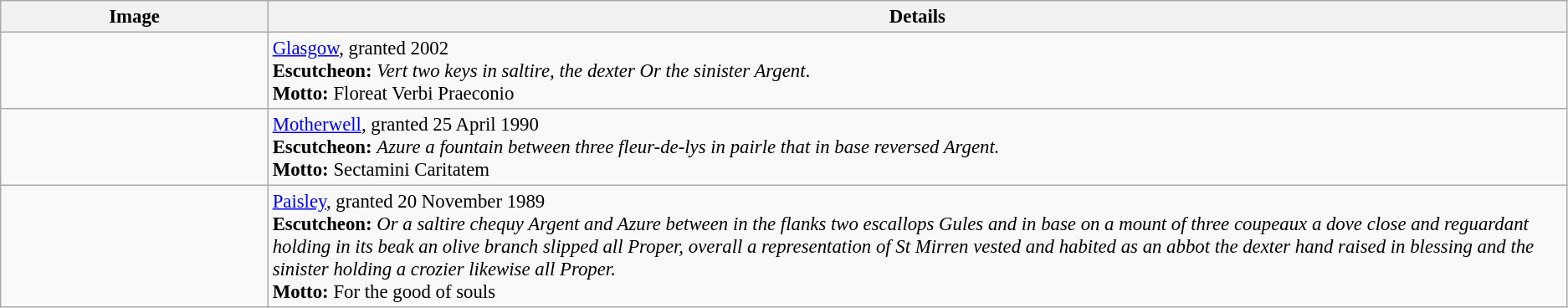<table class=wikitable style=font-size:95%>
<tr style="vertical-align:top; text-align:center;">
<th style="width:206px;">Image</th>
<th>Details</th>
</tr>
<tr valign=top>
<td align=center></td>
<td><a href='#'>Glasgow</a>, granted 2002<br><strong>Escutcheon:</strong> <em>Vert two keys in saltire, the dexter Or the sinister Argent</em>.<br>
<strong>Motto:</strong> Floreat Verbi Praeconio
</td>
</tr>
<tr valign=top>
<td align=center></td>
<td><a href='#'>Motherwell</a>, granted 25 April 1990<br><strong>Escutcheon:</strong> <em>Azure a fountain between three fleur-de-lys in pairle that in base reversed Argent.</em><br>
<strong>Motto:</strong> Sectamini Caritatem
</td>
</tr>
<tr valign=top>
<td align=center></td>
<td><a href='#'>Paisley</a>, granted 20 November 1989<br><strong>Escutcheon:</strong> <em>Or a saltire chequy Argent and Azure between in the flanks two escallops Gules and in base on a mount of three coupeaux a dove close and reguardant holding in its beak an olive branch slipped all Proper, overall a representation of St Mirren vested and habited as an abbot the dexter hand raised in blessing and the sinister holding a crozier likewise all Proper.</em><br>
<strong>Motto:</strong> For the good of souls
</td>
</tr>
</table>
